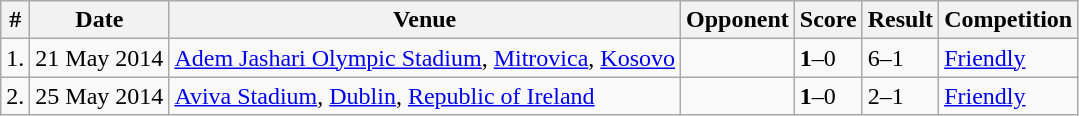<table class="wikitable" border="1">
<tr>
<th>#</th>
<th>Date</th>
<th>Venue</th>
<th>Opponent</th>
<th>Score</th>
<th>Result</th>
<th>Competition</th>
</tr>
<tr>
<td>1.</td>
<td>21 May 2014</td>
<td><a href='#'>Adem Jashari Olympic Stadium</a>, <a href='#'>Mitrovica</a>, <a href='#'>Kosovo</a></td>
<td></td>
<td><strong>1</strong>–0</td>
<td>6–1</td>
<td><a href='#'>Friendly</a></td>
</tr>
<tr>
<td>2.</td>
<td>25 May 2014</td>
<td><a href='#'>Aviva Stadium</a>, <a href='#'>Dublin</a>, <a href='#'>Republic of Ireland</a></td>
<td></td>
<td><strong>1</strong>–0</td>
<td>2–1</td>
<td><a href='#'>Friendly</a></td>
</tr>
</table>
